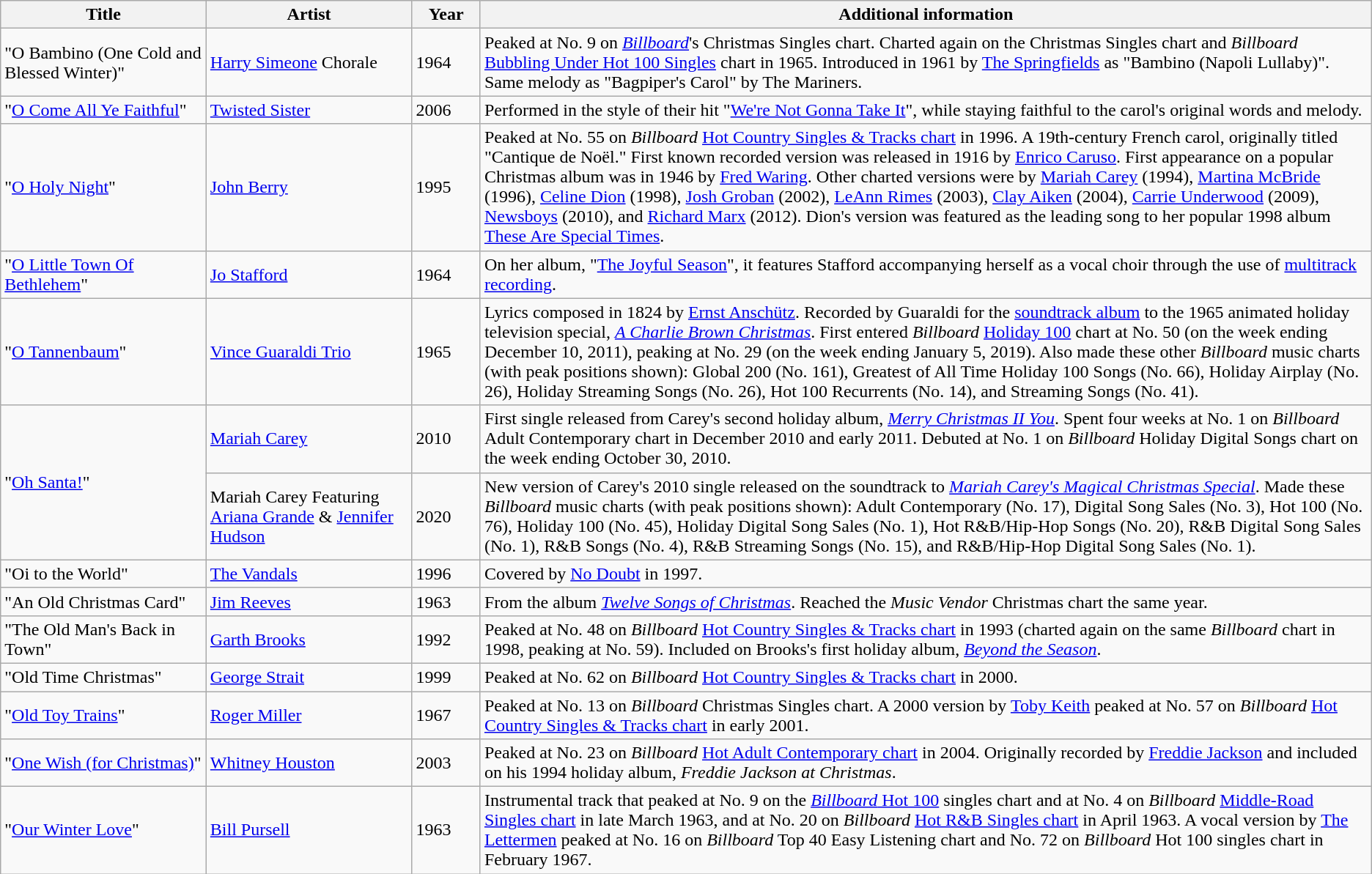<table class="wikitable sortable" style="text-align: left;" width="auto">
<tr>
<th scope="col" style="width: 15%">Title</th>
<th scope="col" style="width: 15%">Artist</th>
<th scope="col" style="width: 5%">Year</th>
<th class="unsortable" scope="col">Additional information</th>
</tr>
<tr>
<td>"O Bambino (One Cold and Blessed Winter)"</td>
<td><a href='#'>Harry Simeone</a> Chorale</td>
<td>1964</td>
<td>Peaked at No. 9 on <a href='#'><em>Billboard</em></a>'s Christmas Singles chart. Charted again on the Christmas Singles chart and <em>Billboard</em> <a href='#'>Bubbling Under Hot 100 Singles</a> chart in 1965. Introduced in 1961 by <a href='#'>The Springfields</a> as "Bambino (Napoli Lullaby)". Same melody as "Bagpiper's Carol" by The Mariners.</td>
</tr>
<tr>
<td>"<a href='#'>O Come All Ye Faithful</a>"</td>
<td><a href='#'>Twisted Sister</a></td>
<td>2006</td>
<td>Performed in the style of their hit "<a href='#'>We're Not Gonna Take It</a>", while staying faithful to the carol's original words and melody.</td>
</tr>
<tr>
<td>"<a href='#'>O Holy Night</a>"</td>
<td><a href='#'>John Berry</a></td>
<td>1995</td>
<td>Peaked at No. 55 on <em>Billboard</em> <a href='#'>Hot Country Singles & Tracks chart</a> in 1996. A 19th-century French carol, originally titled "Cantique de Noël." First known recorded version was released in 1916 by <a href='#'>Enrico Caruso</a>. First appearance on a popular Christmas album was in 1946 by <a href='#'>Fred Waring</a>. Other charted versions were by <a href='#'>Mariah Carey</a> (1994), <a href='#'>Martina McBride</a> (1996), <a href='#'>Celine Dion</a> (1998), <a href='#'>Josh Groban</a> (2002), <a href='#'>LeAnn Rimes</a> (2003), <a href='#'>Clay Aiken</a> (2004), <a href='#'>Carrie Underwood</a> (2009), <a href='#'>Newsboys</a> (2010), and <a href='#'>Richard Marx</a> (2012). Dion's version was featured as the leading song to her popular 1998 album <a href='#'>These Are Special Times</a>.</td>
</tr>
<tr>
<td>"<a href='#'>O Little Town Of Bethlehem</a>"</td>
<td><a href='#'>Jo Stafford</a></td>
<td>1964</td>
<td>On her album, "<a href='#'>The Joyful Season</a>", it features Stafford accompanying herself as a vocal choir through the use of <a href='#'>multitrack recording</a>.</td>
</tr>
<tr>
<td>"<a href='#'>O Tannenbaum</a>"</td>
<td><a href='#'>Vince Guaraldi Trio</a></td>
<td>1965</td>
<td>Lyrics composed in 1824 by <a href='#'>Ernst Anschütz</a>. Recorded by Guaraldi for the <a href='#'>soundtrack album</a> to the 1965 animated holiday television special, <em><a href='#'>A Charlie Brown Christmas</a></em>. First entered <em>Billboard</em> <a href='#'>Holiday 100</a> chart at No. 50 (on the week ending December 10, 2011), peaking at No. 29 (on the week ending January 5, 2019). Also made these other <em>Billboard</em> music charts (with peak positions shown): Global 200 (No. 161), Greatest of All Time Holiday 100 Songs (No. 66), Holiday Airplay (No. 26), Holiday Streaming Songs (No. 26), Hot 100 Recurrents (No. 14), and Streaming Songs (No. 41).</td>
</tr>
<tr>
<td rowspan=2>"<a href='#'>Oh Santa!</a>"</td>
<td><a href='#'>Mariah Carey</a></td>
<td>2010</td>
<td>First single released from Carey's second holiday album, <em><a href='#'>Merry Christmas II You</a></em>. Spent four weeks at No. 1 on <em>Billboard</em> Adult Contemporary chart in December 2010 and early 2011. Debuted at No. 1 on <em>Billboard</em> Holiday Digital Songs chart on the week ending October 30, 2010.</td>
</tr>
<tr>
<td>Mariah Carey Featuring <a href='#'>Ariana Grande</a> & <a href='#'>Jennifer Hudson</a></td>
<td>2020</td>
<td>New version of Carey's 2010 single released on the soundtrack to <em><a href='#'>Mariah Carey's Magical Christmas Special</a></em>. Made these <em>Billboard</em> music charts (with peak positions shown): Adult Contemporary (No. 17), Digital Song Sales (No. 3), Hot 100 (No. 76), Holiday 100 (No. 45), Holiday Digital Song Sales (No. 1), Hot R&B/Hip-Hop Songs (No. 20), R&B Digital Song Sales (No. 1), R&B Songs (No. 4), R&B Streaming Songs (No. 15), and R&B/Hip-Hop Digital Song Sales (No. 1).</td>
</tr>
<tr>
<td>"Oi to the World"</td>
<td><a href='#'>The Vandals</a></td>
<td>1996</td>
<td>Covered by <a href='#'>No Doubt</a> in 1997.</td>
</tr>
<tr>
<td>"An Old Christmas Card"</td>
<td><a href='#'>Jim Reeves</a></td>
<td>1963</td>
<td>From the album <em><a href='#'>Twelve Songs of Christmas</a></em>. Reached the <em>Music Vendor</em> Christmas chart the same year.</td>
</tr>
<tr>
<td>"The Old Man's Back in Town"</td>
<td><a href='#'>Garth Brooks</a></td>
<td>1992</td>
<td>Peaked at No. 48 on <em>Billboard</em> <a href='#'>Hot Country Singles & Tracks chart</a> in 1993 (charted again on the same <em>Billboard</em> chart in 1998, peaking at No. 59). Included on Brooks's first holiday album, <em><a href='#'>Beyond the Season</a></em>.</td>
</tr>
<tr>
<td>"Old Time Christmas"</td>
<td><a href='#'>George Strait</a></td>
<td>1999</td>
<td>Peaked at No. 62 on <em>Billboard</em> <a href='#'>Hot Country Singles & Tracks chart</a> in 2000.</td>
</tr>
<tr>
<td>"<a href='#'>Old Toy Trains</a>"</td>
<td><a href='#'>Roger Miller</a></td>
<td>1967</td>
<td>Peaked at No. 13 on <em>Billboard</em> Christmas Singles chart. A 2000 version by <a href='#'>Toby Keith</a> peaked at No. 57 on <em>Billboard</em> <a href='#'>Hot Country Singles & Tracks chart</a> in early 2001.</td>
</tr>
<tr>
<td>"<a href='#'>One Wish (for Christmas)</a>"</td>
<td><a href='#'>Whitney Houston</a></td>
<td>2003</td>
<td>Peaked at No. 23 on <em>Billboard</em> <a href='#'>Hot Adult Contemporary chart</a> in 2004. Originally recorded by <a href='#'>Freddie Jackson</a> and included on his 1994 holiday album, <em>Freddie Jackson at Christmas</em>.</td>
</tr>
<tr>
<td>"<a href='#'>Our Winter Love</a>"</td>
<td><a href='#'>Bill Pursell</a></td>
<td>1963</td>
<td>Instrumental track that peaked at No. 9 on the <a href='#'><em>Billboard</em> Hot 100</a> singles chart and at No. 4 on <em>Billboard</em> <a href='#'>Middle-Road Singles chart</a> in late March 1963, and at No. 20 on <em>Billboard</em> <a href='#'>Hot R&B Singles chart</a> in April 1963. A vocal version by <a href='#'>The Lettermen</a> peaked at No. 16 on <em>Billboard</em> Top 40 Easy Listening chart and No. 72 on <em>Billboard</em> Hot 100 singles chart in February 1967.</td>
</tr>
</table>
